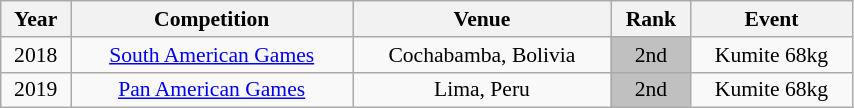<table class="wikitable sortable" width=45% style="font-size:90%; text-align:center;">
<tr>
<th>Year</th>
<th>Competition</th>
<th>Venue</th>
<th>Rank</th>
<th>Event</th>
</tr>
<tr>
<td>2018</td>
<td><a href='#'>South American Games</a></td>
<td>Cochabamba, Bolivia</td>
<td bgcolor="silver">2nd</td>
<td>Kumite 68kg</td>
</tr>
<tr>
<td>2019</td>
<td><a href='#'>Pan American Games</a></td>
<td>Lima, Peru</td>
<td bgcolor="silver">2nd</td>
<td>Kumite 68kg</td>
</tr>
</table>
